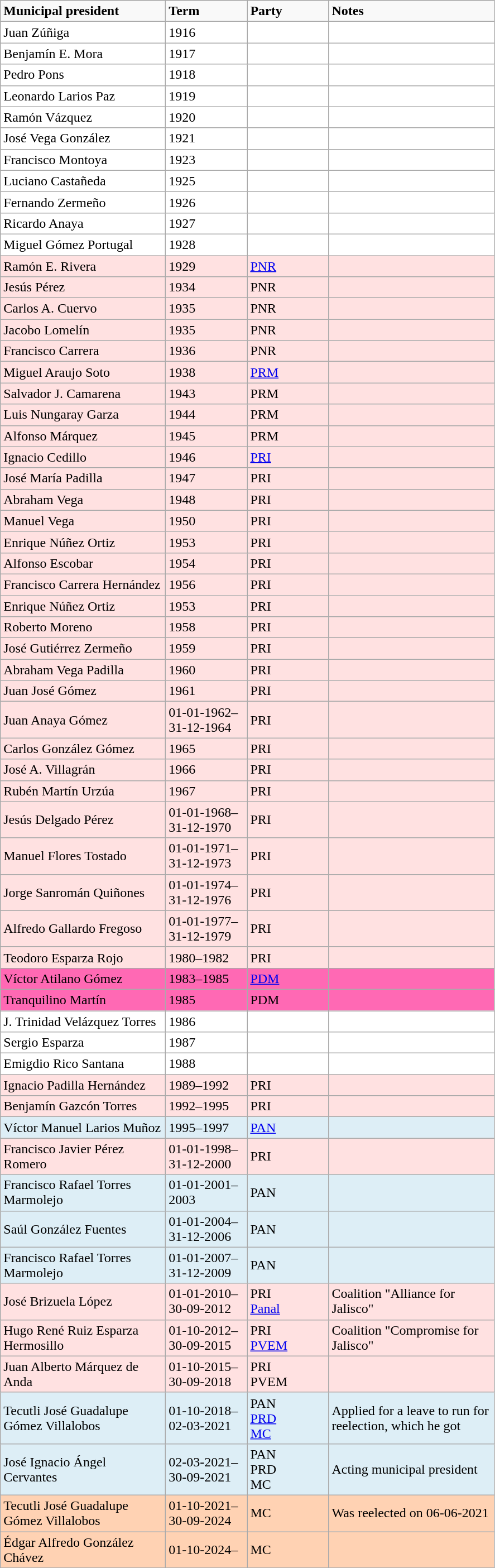<table class="wikitable mw-collapsible mw-collapsed">
<tr>
<td width=190px><strong>Municipal president</strong></td>
<td width=90px><strong>Term</strong></td>
<td width=90x><strong>Party</strong></td>
<td width=190px><strong>Notes</strong></td>
</tr>
<tr style="background:#ffffff">
<td>Juan Zúñiga</td>
<td>1916</td>
<td></td>
<td></td>
</tr>
<tr style="background:#ffffff">
<td>Benjamín E. Mora</td>
<td>1917</td>
<td></td>
<td></td>
</tr>
<tr style="background:#ffffff">
<td>Pedro Pons</td>
<td>1918</td>
<td></td>
<td></td>
</tr>
<tr style="background:#ffffff">
<td>Leonardo Larios Paz</td>
<td>1919</td>
<td></td>
<td></td>
</tr>
<tr style="background:#ffffff">
<td>Ramón Vázquez</td>
<td>1920</td>
<td></td>
<td></td>
</tr>
<tr style="background:#ffffff">
<td>José Vega González</td>
<td>1921</td>
<td></td>
<td></td>
</tr>
<tr style="background:#ffffff">
<td>Francisco Montoya</td>
<td>1923</td>
<td></td>
<td></td>
</tr>
<tr style="background:#ffffff">
<td>Luciano Castañeda</td>
<td>1925</td>
<td></td>
<td></td>
</tr>
<tr style="background:#ffffff">
<td>Fernando Zermeño</td>
<td>1926</td>
<td></td>
<td></td>
</tr>
<tr style="background:#ffffff">
<td>Ricardo Anaya</td>
<td>1927</td>
<td></td>
<td></td>
</tr>
<tr style="background:#ffffff">
<td>Miguel Gómez Portugal</td>
<td>1928</td>
<td></td>
<td></td>
</tr>
<tr style="background:#ffe1e1">
<td>Ramón E. Rivera</td>
<td>1929</td>
<td><a href='#'>PNR</a> </td>
<td></td>
</tr>
<tr style="background:#ffe1e1">
<td>Jesús Pérez</td>
<td>1934</td>
<td>PNR </td>
<td></td>
</tr>
<tr style="background:#ffe1e1">
<td>Carlos A. Cuervo</td>
<td>1935</td>
<td>PNR </td>
<td></td>
</tr>
<tr style="background:#ffe1e1">
<td>Jacobo Lomelín</td>
<td>1935</td>
<td>PNR </td>
<td></td>
</tr>
<tr style="background:#ffe1e1">
<td>Francisco Carrera</td>
<td>1936</td>
<td>PNR </td>
<td></td>
</tr>
<tr style="background:#ffe1e1">
<td>Miguel Araujo Soto</td>
<td>1938</td>
<td><a href='#'>PRM</a> </td>
<td></td>
</tr>
<tr style="background:#ffe1e1">
<td>Salvador J. Camarena</td>
<td>1943</td>
<td>PRM </td>
<td></td>
</tr>
<tr style="background:#ffe1e1">
<td>Luis Nungaray Garza</td>
<td>1944</td>
<td>PRM </td>
<td></td>
</tr>
<tr style="background:#ffe1e1">
<td>Alfonso Márquez</td>
<td>1945</td>
<td>PRM </td>
<td></td>
</tr>
<tr style="background:#ffe1e1">
<td>Ignacio Cedillo</td>
<td>1946</td>
<td><a href='#'>PRI</a> </td>
<td></td>
</tr>
<tr style="background:#ffe1e1">
<td>José María Padilla</td>
<td>1947</td>
<td>PRI </td>
<td></td>
</tr>
<tr style="background:#ffe1e1">
<td>Abraham Vega</td>
<td>1948</td>
<td>PRI </td>
<td></td>
</tr>
<tr style="background:#ffe1e1">
<td>Manuel Vega</td>
<td>1950</td>
<td>PRI </td>
<td></td>
</tr>
<tr style="background:#ffe1e1">
<td>Enrique Núñez Ortiz</td>
<td>1953</td>
<td>PRI </td>
<td></td>
</tr>
<tr style="background:#ffe1e1">
<td>Alfonso Escobar</td>
<td>1954</td>
<td>PRI </td>
<td></td>
</tr>
<tr style="background:#ffe1e1">
<td>Francisco Carrera Hernández</td>
<td>1956</td>
<td>PRI </td>
<td></td>
</tr>
<tr style="background:#ffe1e1">
<td>Enrique Núñez Ortiz</td>
<td>1953</td>
<td>PRI </td>
<td></td>
</tr>
<tr style="background:#ffe1e1">
<td>Roberto Moreno</td>
<td>1958</td>
<td>PRI </td>
<td></td>
</tr>
<tr style="background:#ffe1e1">
<td>José Gutiérrez Zermeño</td>
<td>1959</td>
<td>PRI </td>
<td></td>
</tr>
<tr style="background:#ffe1e1">
<td>Abraham Vega Padilla</td>
<td>1960</td>
<td>PRI </td>
<td></td>
</tr>
<tr style="background:#ffe1e1">
<td>Juan José Gómez</td>
<td>1961</td>
<td>PRI </td>
<td></td>
</tr>
<tr style="background:#ffe1e1">
<td>Juan Anaya Gómez</td>
<td>01-01-1962–31-12-1964</td>
<td>PRI </td>
<td></td>
</tr>
<tr style="background:#ffe1e1">
<td>Carlos González Gómez</td>
<td>1965</td>
<td>PRI </td>
<td></td>
</tr>
<tr style="background:#ffe1e1">
<td>José A. Villagrán</td>
<td>1966</td>
<td>PRI </td>
<td></td>
</tr>
<tr style="background:#ffe1e1">
<td>Rubén Martín Urzúa</td>
<td>1967</td>
<td>PRI </td>
<td></td>
</tr>
<tr style="background:#ffe1e1">
<td>Jesús Delgado Pérez</td>
<td>01-01-1968–31-12-1970</td>
<td>PRI </td>
<td></td>
</tr>
<tr style="background:#ffe1e1">
<td>Manuel Flores Tostado</td>
<td>01-01-1971–31-12-1973</td>
<td>PRI </td>
<td></td>
</tr>
<tr style="background:#ffe1e1">
<td>Jorge Sanromán Quiñones</td>
<td>01-01-1974–31-12-1976</td>
<td>PRI </td>
<td></td>
</tr>
<tr style="background:#ffe1e1">
<td>Alfredo Gallardo Fregoso</td>
<td>01-01-1977–31-12-1979</td>
<td>PRI </td>
<td></td>
</tr>
<tr style="background:#ffe1e1">
<td>Teodoro Esparza Rojo</td>
<td>1980–1982</td>
<td>PRI </td>
<td></td>
</tr>
<tr style="background:#ff69b4">
<td>Víctor Atilano Gómez</td>
<td>1983–1985</td>
<td><a href='#'>PDM</a> </td>
<td></td>
</tr>
<tr style="background:#ff69b4">
<td>Tranquilino Martín</td>
<td>1985</td>
<td>PDM </td>
<td></td>
</tr>
<tr style="background:#ffffff">
<td>J. Trinidad Velázquez Torres</td>
<td>1986</td>
<td></td>
<td></td>
</tr>
<tr style="background:#ffffff">
<td>Sergio Esparza</td>
<td>1987</td>
<td></td>
<td></td>
</tr>
<tr style="background:#ffffff">
<td>Emigdio Rico Santana</td>
<td>1988</td>
<td></td>
<td></td>
</tr>
<tr style="background:#ffe1e1">
<td>Ignacio Padilla Hernández</td>
<td>1989–1992</td>
<td>PRI </td>
<td></td>
</tr>
<tr style="background:#ffe1e1">
<td>Benjamín Gazcón Torres</td>
<td>1992–1995</td>
<td>PRI </td>
<td></td>
</tr>
<tr style="background:#ddeef6">
<td>Víctor Manuel Larios Muñoz</td>
<td>1995–1997</td>
<td><a href='#'>PAN</a> </td>
<td></td>
</tr>
<tr style="background:#ffe1e1">
<td>Francisco Javier Pérez Romero</td>
<td>01-01-1998–31-12-2000</td>
<td>PRI </td>
<td></td>
</tr>
<tr style="background:#ddeef6">
<td>Francisco Rafael Torres Marmolejo</td>
<td>01-01-2001–2003</td>
<td>PAN </td>
<td></td>
</tr>
<tr style="background:#ddeef6">
<td>Saúl González Fuentes</td>
<td>01-01-2004–31-12-2006</td>
<td>PAN </td>
<td></td>
</tr>
<tr style="background:#ddeef6">
<td>Francisco Rafael Torres Marmolejo</td>
<td>01-01-2007–31-12-2009</td>
<td>PAN </td>
<td></td>
</tr>
<tr style="background:#ffe1e1">
<td>José Brizuela López</td>
<td>01-01-2010–30-09-2012</td>
<td>PRI <br> <a href='#'>Panal</a> </td>
<td>Coalition "Alliance for Jalisco"</td>
</tr>
<tr style="background:#ffe1e1">
<td>Hugo René Ruiz Esparza Hermosillo</td>
<td>01-10-2012–30-09-2015</td>
<td>PRI <br> <a href='#'>PVEM</a> </td>
<td>Coalition "Compromise for Jalisco"</td>
</tr>
<tr style="background:#ffe1e1">
<td>Juan Alberto Márquez de Anda</td>
<td>01-10-2015–30-09-2018</td>
<td>PRI <br> PVEM </td>
<td></td>
</tr>
<tr style="background:#ddeef6">
<td>Tecutli José Guadalupe Gómez Villalobos</td>
<td>01-10-2018–02-03-2021</td>
<td>PAN <br> <a href='#'>PRD</a> <br> <a href='#'>MC</a> </td>
<td>Applied for a leave to run for reelection, which he got</td>
</tr>
<tr style="background:#ddeef6">
<td>José Ignacio Ángel Cervantes</td>
<td>02-03-2021–30-09-2021</td>
<td>PAN <br> PRD <br> MC </td>
<td>Acting municipal president</td>
</tr>
<tr style="background:#ffd2b3">
<td>Tecutli José Guadalupe Gómez Villalobos</td>
<td>01-10-2021–30-09-2024</td>
<td>MC </td>
<td>Was reelected on 06-06-2021</td>
</tr>
<tr style="background:#ffd2b3">
<td>Édgar Alfredo González Chávez</td>
<td>01-10-2024–</td>
<td>MC </td>
<td></td>
</tr>
</table>
